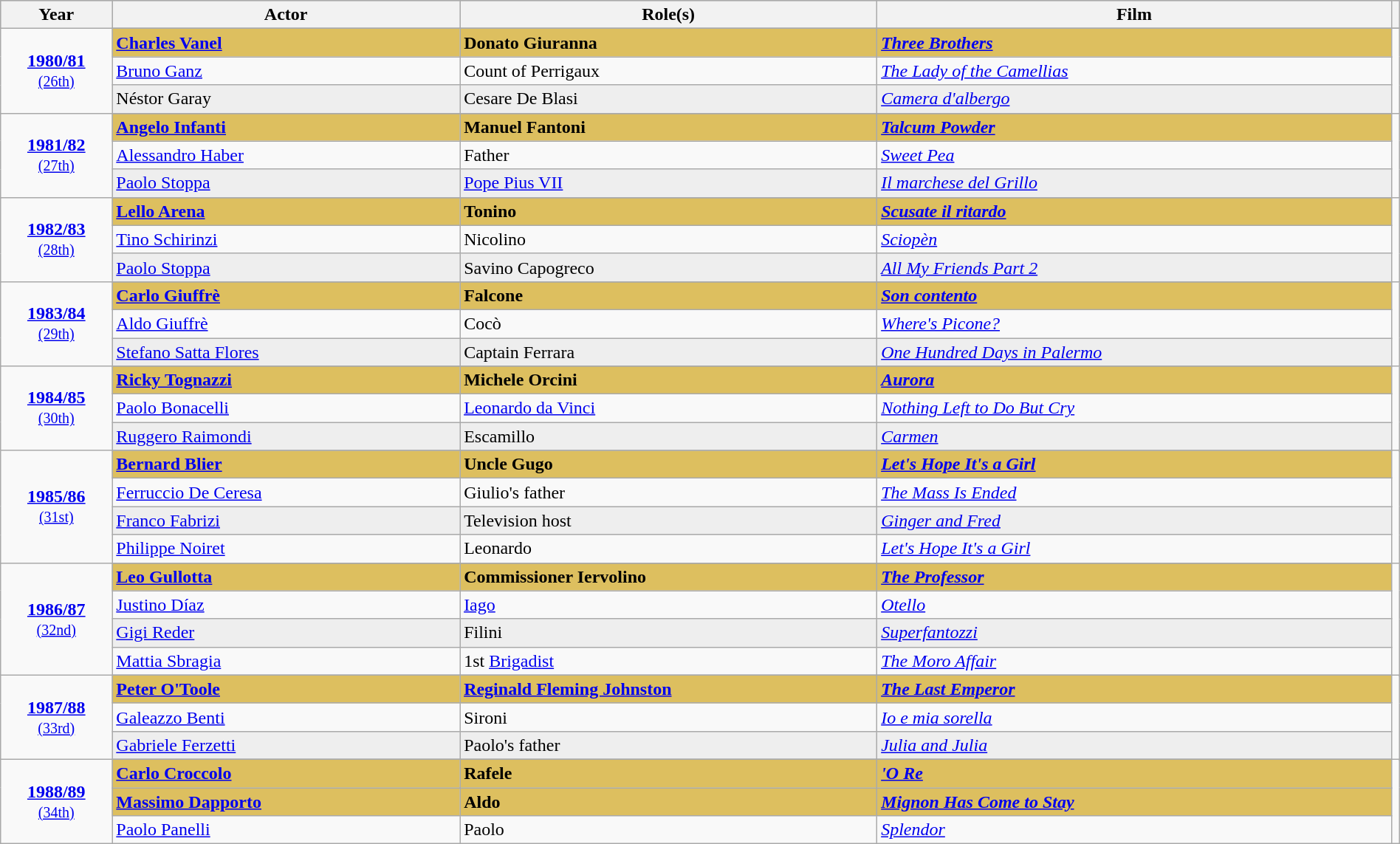<table class="wikitable" style="width:100%">
<tr bgcolor="#bebebe">
<th width="8%">Year</th>
<th width="25%">Actor</th>
<th width="30%">Role(s)</th>
<th width="70%">Film</th>
<th width="2%" class="unstable"></th>
</tr>
<tr>
<td rowspan=4 style="text-align:center"><strong><a href='#'>1980/81</a></strong><br><small><a href='#'>(26th)</a></small></td>
</tr>
<tr>
<td style="background:#DDBF5F"><strong><a href='#'>Charles Vanel</a></strong></td>
<td style="background:#DDBF5F"><strong>Donato Giuranna</strong></td>
<td style="background:#DDBF5F"><strong><em><a href='#'>Three Brothers</a></em></strong></td>
<td rowspan=4 style="text-align:center"></td>
</tr>
<tr>
<td><a href='#'>Bruno Ganz</a></td>
<td>Count of Perrigaux</td>
<td><em><a href='#'>The Lady of the Camellias</a></em></td>
</tr>
<tr style="background:#eee;">
<td>Néstor Garay</td>
<td>Cesare De Blasi</td>
<td><em><a href='#'>Camera d'albergo</a></em></td>
</tr>
<tr>
<td rowspan=4 style="text-align:center"><strong><a href='#'>1981/82</a></strong><br><small><a href='#'>(27th)</a></small></td>
</tr>
<tr>
<td style="background:#DDBF5F"><strong><a href='#'>Angelo Infanti</a></strong></td>
<td style="background:#DDBF5F"><strong>Manuel Fantoni</strong></td>
<td style="background:#DDBF5F"><strong><em><a href='#'>Talcum Powder</a></em></strong></td>
<td rowspan=4 style="text-align:center"></td>
</tr>
<tr>
<td><a href='#'>Alessandro Haber</a></td>
<td>Father</td>
<td><em><a href='#'>Sweet Pea</a></em></td>
</tr>
<tr style="background:#eee;">
<td><a href='#'>Paolo Stoppa</a></td>
<td><a href='#'>Pope Pius VII</a></td>
<td><em><a href='#'>Il marchese del Grillo</a></em></td>
</tr>
<tr>
<td rowspan=4 style="text-align:center"><strong><a href='#'>1982/83</a></strong><br><small><a href='#'>(28th)</a></small></td>
</tr>
<tr>
<td style="background:#DDBF5F"><strong><a href='#'>Lello Arena</a></strong></td>
<td style="background:#DDBF5F"><strong>Tonino</strong></td>
<td style="background:#DDBF5F"><strong><em><a href='#'>Scusate il ritardo</a></em></strong></td>
<td rowspan=4 style="text-align:center"></td>
</tr>
<tr>
<td><a href='#'>Tino Schirinzi</a></td>
<td>Nicolino</td>
<td><em><a href='#'>Sciopèn</a></em></td>
</tr>
<tr style="background:#eee;">
<td><a href='#'>Paolo Stoppa</a></td>
<td>Savino Capogreco</td>
<td><em><a href='#'>All My Friends Part 2</a></em></td>
</tr>
<tr>
<td rowspan=4 style="text-align:center"><strong><a href='#'>1983/84</a></strong><br><small><a href='#'>(29th)</a></small></td>
</tr>
<tr>
<td style="background:#DDBF5F"><strong><a href='#'>Carlo Giuffrè</a></strong></td>
<td style="background:#DDBF5F"><strong>Falcone</strong></td>
<td style="background:#DDBF5F"><strong><em><a href='#'>Son contento</a></em></strong></td>
<td rowspan=4 style="text-align:center"></td>
</tr>
<tr>
<td><a href='#'>Aldo Giuffrè</a></td>
<td>Cocò</td>
<td><em><a href='#'>Where's Picone?</a></em></td>
</tr>
<tr style="background:#eee;">
<td><a href='#'>Stefano Satta Flores</a></td>
<td>Captain Ferrara</td>
<td><em><a href='#'>One Hundred Days in Palermo</a></em></td>
</tr>
<tr>
<td rowspan=4 style="text-align:center"><strong><a href='#'>1984/85</a></strong><br><small><a href='#'>(30th)</a></small></td>
</tr>
<tr>
<td style="background:#DDBF5F"><strong><a href='#'>Ricky Tognazzi</a></strong></td>
<td style="background:#DDBF5F"><strong>Michele Orcini</strong></td>
<td style="background:#DDBF5F"><strong><em><a href='#'>Aurora</a></em></strong></td>
<td rowspan=4 style="text-align:center"></td>
</tr>
<tr>
<td><a href='#'>Paolo Bonacelli</a></td>
<td><a href='#'>Leonardo da Vinci</a></td>
<td><em><a href='#'>Nothing Left to Do But Cry</a></em></td>
</tr>
<tr style="background:#eee;">
<td><a href='#'>Ruggero Raimondi</a></td>
<td>Escamillo</td>
<td><em><a href='#'>Carmen</a></em></td>
</tr>
<tr>
<td rowspan=5 style="text-align:center"><strong><a href='#'>1985/86</a></strong><br><small><a href='#'>(31st)</a></small></td>
</tr>
<tr>
<td style="background:#DDBF5F"><strong><a href='#'>Bernard Blier</a></strong></td>
<td style="background:#DDBF5F"><strong>Uncle Gugo</strong></td>
<td style="background:#DDBF5F"><strong><em><a href='#'>Let's Hope It's a Girl</a></em></strong></td>
<td rowspan=5 style="text-align:center"></td>
</tr>
<tr>
<td><a href='#'>Ferruccio De Ceresa</a></td>
<td>Giulio's father</td>
<td><em><a href='#'>The Mass Is Ended</a></em></td>
</tr>
<tr style="background:#eee;">
<td><a href='#'>Franco Fabrizi</a></td>
<td>Television host</td>
<td><em><a href='#'>Ginger and Fred</a></em></td>
</tr>
<tr>
<td><a href='#'>Philippe Noiret</a></td>
<td>Leonardo</td>
<td><em><a href='#'>Let's Hope It's a Girl</a></em></td>
</tr>
<tr>
<td rowspan=5 style="text-align:center"><strong><a href='#'>1986/87</a></strong><br><small><a href='#'>(32nd)</a></small></td>
</tr>
<tr>
<td style="background:#DDBF5F"><strong><a href='#'>Leo Gullotta</a></strong></td>
<td style="background:#DDBF5F"><strong>Commissioner Iervolino</strong></td>
<td style="background:#DDBF5F"><strong><em><a href='#'>The Professor</a></em></strong></td>
<td rowspan=5 style="text-align:center"></td>
</tr>
<tr>
<td><a href='#'>Justino Díaz</a></td>
<td><a href='#'>Iago</a></td>
<td><em><a href='#'>Otello</a></em></td>
</tr>
<tr style="background:#eee;">
<td><a href='#'>Gigi Reder</a></td>
<td>Filini</td>
<td><em><a href='#'>Superfantozzi</a></em></td>
</tr>
<tr>
<td><a href='#'>Mattia Sbragia</a></td>
<td>1st <a href='#'>Brigadist</a></td>
<td><em><a href='#'>The Moro Affair</a></em></td>
</tr>
<tr>
<td rowspan=4 style="text-align:center"><strong><a href='#'>1987/88</a></strong><br><small><a href='#'>(33rd)</a></small></td>
</tr>
<tr>
<td style="background:#DDBF5F"><strong><a href='#'>Peter O'Toole</a></strong></td>
<td style="background:#DDBF5F"><strong><a href='#'>Reginald Fleming Johnston</a></strong></td>
<td style="background:#DDBF5F"><strong><em><a href='#'>The Last Emperor</a></em></strong></td>
<td rowspan=4 style="text-align:center"></td>
</tr>
<tr>
<td><a href='#'>Galeazzo Benti</a></td>
<td>Sironi</td>
<td><em><a href='#'>Io e mia sorella</a></em></td>
</tr>
<tr style="background:#eee;">
<td><a href='#'>Gabriele Ferzetti</a></td>
<td>Paolo's father</td>
<td><em><a href='#'>Julia and Julia</a></em></td>
</tr>
<tr>
<td rowspan=4 style="text-align:center"><strong><a href='#'>1988/89</a></strong><br><small><a href='#'>(34th)</a></small></td>
</tr>
<tr>
<td style="background:#DDBF5F"><strong><a href='#'>Carlo Croccolo</a></strong></td>
<td style="background:#DDBF5F"><strong>Rafele</strong></td>
<td style="background:#DDBF5F"><strong><em><a href='#'>'O Re</a></em></strong></td>
<td rowspan=4 style="text-align:center"></td>
</tr>
<tr>
<td style="background:#DDBF5F"><strong><a href='#'>Massimo Dapporto</a></strong></td>
<td style="background:#DDBF5F"><strong>Aldo</strong></td>
<td style="background:#DDBF5F"><strong><em><a href='#'>Mignon Has Come to Stay</a></em></strong></td>
</tr>
<tr>
<td><a href='#'>Paolo Panelli</a></td>
<td>Paolo</td>
<td><em><a href='#'>Splendor</a></em></td>
</tr>
</table>
